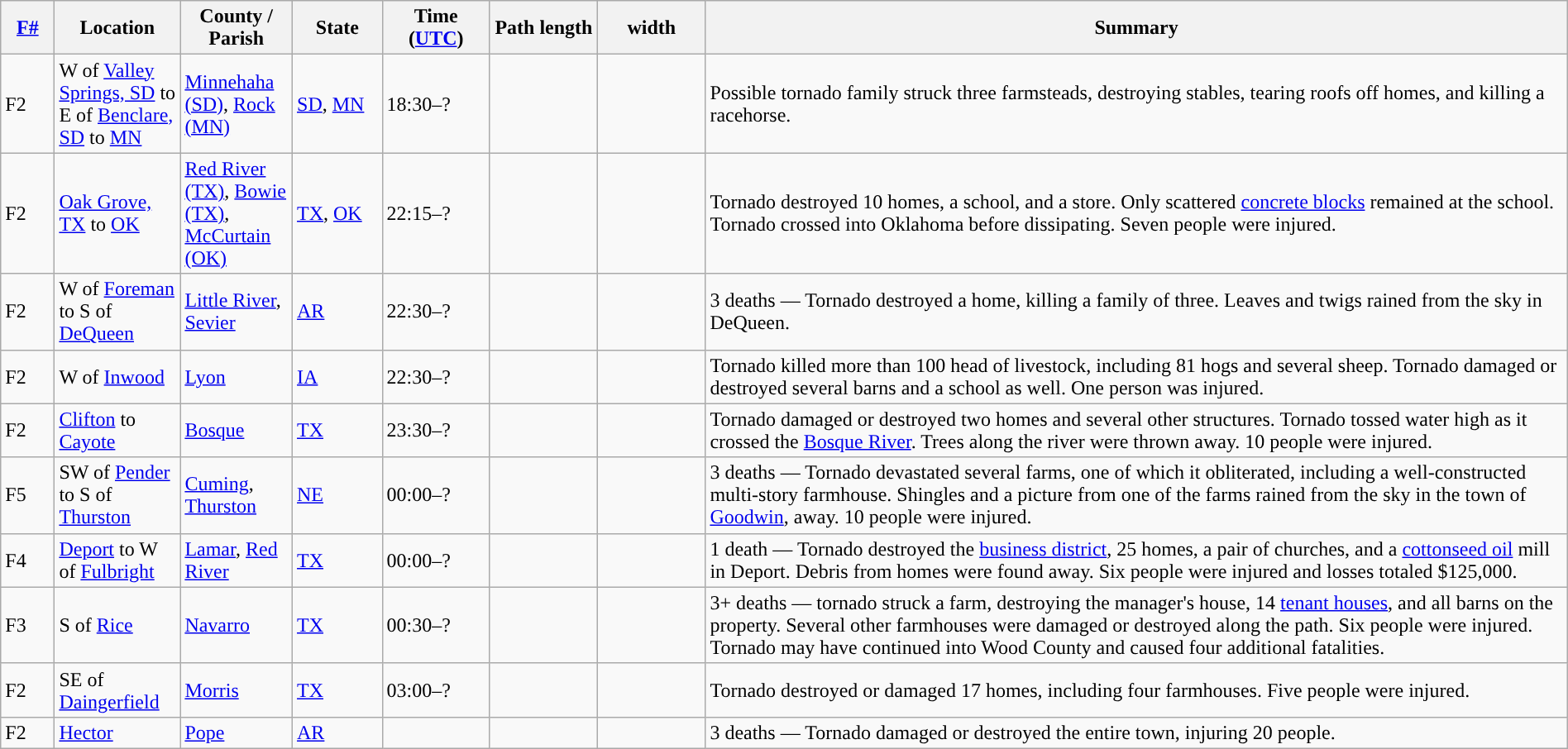<table class="wikitable sortable" style="width:100%;">
<tr>
<th scope="col"  style="width:3%; text-align:center;"><a href='#'>F#</a></th>
<th scope="col"  style="width:7%; text-align:center;" class="unsortable">Location</th>
<th scope="col"  style="width:6%; text-align:center;" class="unsortable">County / Parish</th>
<th scope="col"  style="width:5%; text-align:center;">State</th>
<th scope="col"  style="width:6%; text-align:center;">Time (<a href='#'>UTC</a>)</th>
<th scope="col"  style="width:6%; text-align:center;">Path length</th>
<th scope="col"  style="width:6%; text-align:center;"> width</th>
<th scope="col" class="unsortable" style="width:48%; text-align:center;">Summary</th>
</tr>
<tr>
<td>F2</td>
<td>W of <a href='#'>Valley Springs, SD</a> to E of <a href='#'>Benclare, SD</a> to <a href='#'>MN</a></td>
<td><a href='#'>Minnehaha (SD)</a>, <a href='#'>Rock (MN)</a></td>
<td><a href='#'>SD</a>, <a href='#'>MN</a></td>
<td>18:30–?</td>
<td></td>
<td></td>
<td>Possible tornado family struck three farmsteads, destroying stables, tearing roofs off homes, and killing a racehorse.</td>
</tr>
<tr>
<td>F2</td>
<td><a href='#'>Oak Grove, TX</a> to <a href='#'>OK</a></td>
<td><a href='#'>Red River (TX)</a>, <a href='#'>Bowie (TX)</a>, <a href='#'>McCurtain (OK)</a></td>
<td><a href='#'>TX</a>, <a href='#'>OK</a></td>
<td>22:15–?</td>
<td></td>
<td></td>
<td>Tornado destroyed 10 homes, a school, and a store. Only scattered <a href='#'>concrete blocks</a> remained at the school. Tornado crossed into Oklahoma before dissipating. Seven people were injured.</td>
</tr>
<tr>
<td>F2</td>
<td>W of <a href='#'>Foreman</a> to S of <a href='#'>DeQueen</a></td>
<td><a href='#'>Little River</a>, <a href='#'>Sevier</a></td>
<td><a href='#'>AR</a></td>
<td>22:30–?</td>
<td></td>
<td></td>
<td>3 deaths — Tornado destroyed a home, killing a family of three. Leaves and twigs rained from the sky in DeQueen.</td>
</tr>
<tr>
<td>F2</td>
<td>W of <a href='#'>Inwood</a></td>
<td><a href='#'>Lyon</a></td>
<td><a href='#'>IA</a></td>
<td>22:30–?</td>
<td></td>
<td></td>
<td>Tornado killed more than 100 head of livestock, including 81 hogs and several sheep. Tornado damaged or destroyed several barns and a school as well. One person was injured.</td>
</tr>
<tr>
<td>F2</td>
<td><a href='#'>Clifton</a> to <a href='#'>Cayote</a></td>
<td><a href='#'>Bosque</a></td>
<td><a href='#'>TX</a></td>
<td>23:30–?</td>
<td></td>
<td></td>
<td>Tornado damaged or destroyed two homes and several other structures. Tornado tossed water  high as it crossed the <a href='#'>Bosque River</a>. Trees along the river were thrown  away. 10 people were injured.</td>
</tr>
<tr>
<td>F5</td>
<td>SW of <a href='#'>Pender</a> to S of <a href='#'>Thurston</a></td>
<td><a href='#'>Cuming</a>, <a href='#'>Thurston</a></td>
<td><a href='#'>NE</a></td>
<td>00:00–?</td>
<td></td>
<td></td>
<td>3 deaths — Tornado devastated several farms, one of which it obliterated, including a well-constructed multi-story farmhouse. Shingles and a picture from one of the farms rained from the sky in the town of <a href='#'>Goodwin</a>,  away. 10 people were injured.</td>
</tr>
<tr>
<td>F4</td>
<td><a href='#'>Deport</a> to W of <a href='#'>Fulbright</a></td>
<td><a href='#'>Lamar</a>, <a href='#'>Red River</a></td>
<td><a href='#'>TX</a></td>
<td>00:00–?</td>
<td></td>
<td></td>
<td>1 death — Tornado destroyed the <a href='#'>business district</a>, 25 homes, a pair of churches, and a <a href='#'>cottonseed oil</a> mill in Deport. Debris from homes were found  away. Six people were injured and losses totaled $125,000.</td>
</tr>
<tr>
<td>F3</td>
<td>S of <a href='#'>Rice</a></td>
<td><a href='#'>Navarro</a></td>
<td><a href='#'>TX</a></td>
<td>00:30–?</td>
<td></td>
<td></td>
<td>3+ deaths —  tornado struck a farm, destroying the manager's house, 14 <a href='#'>tenant houses</a>, and all barns on the property. Several other farmhouses were damaged or destroyed along the path. Six people were injured. Tornado may have continued into Wood County and caused four additional fatalities.</td>
</tr>
<tr>
<td>F2</td>
<td>SE of <a href='#'>Daingerfield</a></td>
<td><a href='#'>Morris</a></td>
<td><a href='#'>TX</a></td>
<td>03:00–?</td>
<td></td>
<td></td>
<td>Tornado destroyed or damaged 17 homes, including four farmhouses. Five people were injured.</td>
</tr>
<tr>
<td>F2</td>
<td><a href='#'>Hector</a></td>
<td><a href='#'>Pope</a></td>
<td><a href='#'>AR</a></td>
<td></td>
<td></td>
<td></td>
<td>3 deaths — Tornado damaged or destroyed the entire town, injuring 20 people.</td>
</tr>
</table>
